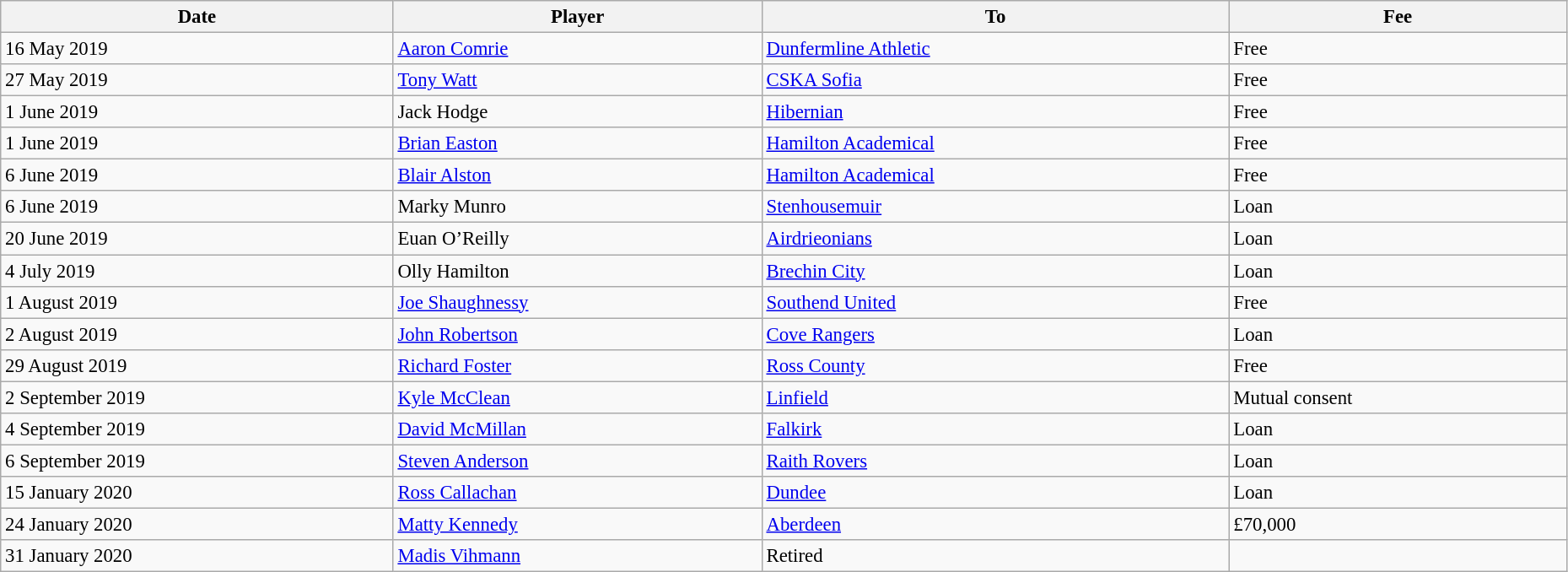<table class="wikitable" style="text-align:center; font-size:95%;width:98%; text-align:left">
<tr>
<th><strong>Date</strong></th>
<th><strong>Player</strong></th>
<th><strong>To</strong></th>
<th><strong>Fee</strong></th>
</tr>
<tr>
<td>16 May 2019</td>
<td> <a href='#'>Aaron Comrie</a></td>
<td> <a href='#'>Dunfermline Athletic</a></td>
<td>Free</td>
</tr>
<tr>
<td>27 May 2019</td>
<td> <a href='#'>Tony Watt</a></td>
<td> <a href='#'>CSKA Sofia</a></td>
<td>Free</td>
</tr>
<tr>
<td>1 June 2019</td>
<td> Jack Hodge</td>
<td> <a href='#'>Hibernian</a></td>
<td>Free</td>
</tr>
<tr>
<td>1 June 2019</td>
<td> <a href='#'>Brian Easton</a></td>
<td> <a href='#'>Hamilton Academical</a></td>
<td>Free</td>
</tr>
<tr>
<td>6 June 2019</td>
<td> <a href='#'>Blair Alston</a></td>
<td> <a href='#'>Hamilton Academical</a></td>
<td>Free</td>
</tr>
<tr>
<td>6 June 2019</td>
<td> Marky Munro</td>
<td> <a href='#'>Stenhousemuir</a></td>
<td>Loan</td>
</tr>
<tr>
<td>20 June 2019</td>
<td> Euan O’Reilly</td>
<td> <a href='#'>Airdrieonians</a></td>
<td>Loan</td>
</tr>
<tr>
<td>4 July 2019</td>
<td> Olly Hamilton</td>
<td> <a href='#'>Brechin City</a></td>
<td>Loan</td>
</tr>
<tr>
<td>1 August 2019</td>
<td> <a href='#'>Joe Shaughnessy</a></td>
<td> <a href='#'>Southend United</a></td>
<td>Free</td>
</tr>
<tr>
<td>2 August 2019</td>
<td> <a href='#'>John Robertson</a></td>
<td> <a href='#'>Cove Rangers</a></td>
<td>Loan</td>
</tr>
<tr>
<td>29 August 2019</td>
<td> <a href='#'>Richard Foster</a></td>
<td> <a href='#'>Ross County</a></td>
<td>Free</td>
</tr>
<tr>
<td>2 September 2019</td>
<td> <a href='#'>Kyle McClean</a></td>
<td> <a href='#'>Linfield</a></td>
<td>Mutual consent</td>
</tr>
<tr>
<td>4 September 2019</td>
<td> <a href='#'>David McMillan</a></td>
<td> <a href='#'>Falkirk</a></td>
<td>Loan</td>
</tr>
<tr>
<td>6 September 2019</td>
<td> <a href='#'>Steven Anderson</a></td>
<td> <a href='#'>Raith Rovers</a></td>
<td>Loan</td>
</tr>
<tr>
<td>15 January 2020</td>
<td> <a href='#'>Ross Callachan</a></td>
<td> <a href='#'>Dundee</a></td>
<td>Loan</td>
</tr>
<tr>
<td>24 January 2020</td>
<td> <a href='#'>Matty Kennedy</a></td>
<td> <a href='#'>Aberdeen</a></td>
<td>£70,000</td>
</tr>
<tr>
<td>31 January 2020</td>
<td> <a href='#'>Madis Vihmann</a></td>
<td>Retired</td>
</tr>
</table>
